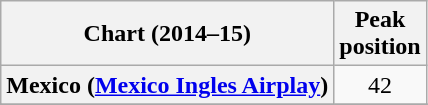<table class="wikitable sortable plainrowheaders" style="text-align:center;">
<tr>
<th>Chart (2014–15)</th>
<th>Peak<br>position</th>
</tr>
<tr>
<th scope="row">Mexico (<a href='#'>Mexico Ingles Airplay</a>)</th>
<td>42</td>
</tr>
<tr>
</tr>
<tr>
</tr>
<tr>
</tr>
<tr>
</tr>
<tr>
</tr>
</table>
